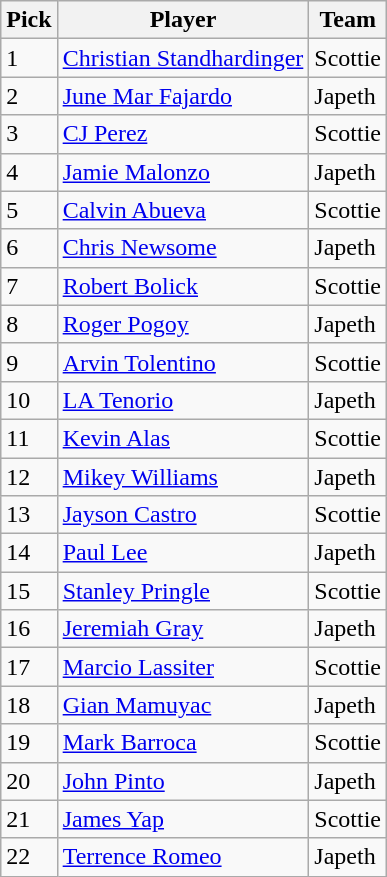<table class="wikitable sortable">
<tr>
<th>Pick</th>
<th>Player</th>
<th>Team</th>
</tr>
<tr>
<td>1</td>
<td><a href='#'>Christian Standhardinger</a></td>
<td>Scottie</td>
</tr>
<tr>
<td>2</td>
<td><a href='#'>June Mar Fajardo</a></td>
<td>Japeth</td>
</tr>
<tr>
<td>3</td>
<td><a href='#'>CJ Perez</a></td>
<td>Scottie</td>
</tr>
<tr>
<td>4</td>
<td><a href='#'>Jamie Malonzo</a></td>
<td>Japeth</td>
</tr>
<tr>
<td>5</td>
<td><a href='#'>Calvin Abueva</a></td>
<td>Scottie</td>
</tr>
<tr>
<td>6</td>
<td><a href='#'>Chris Newsome</a></td>
<td>Japeth</td>
</tr>
<tr>
<td>7</td>
<td><a href='#'>Robert Bolick</a></td>
<td>Scottie</td>
</tr>
<tr>
<td>8</td>
<td><a href='#'>Roger Pogoy</a></td>
<td>Japeth</td>
</tr>
<tr>
<td>9</td>
<td><a href='#'>Arvin Tolentino</a></td>
<td>Scottie</td>
</tr>
<tr>
<td>10</td>
<td><a href='#'>LA Tenorio</a></td>
<td>Japeth</td>
</tr>
<tr>
<td>11</td>
<td><a href='#'>Kevin Alas</a></td>
<td>Scottie</td>
</tr>
<tr>
<td>12</td>
<td><a href='#'>Mikey Williams</a></td>
<td>Japeth</td>
</tr>
<tr>
<td>13</td>
<td><a href='#'>Jayson Castro</a></td>
<td>Scottie</td>
</tr>
<tr>
<td>14</td>
<td><a href='#'>Paul Lee</a></td>
<td>Japeth</td>
</tr>
<tr>
<td>15</td>
<td><a href='#'>Stanley Pringle</a></td>
<td>Scottie</td>
</tr>
<tr>
<td>16</td>
<td><a href='#'>Jeremiah Gray</a></td>
<td>Japeth</td>
</tr>
<tr>
<td>17</td>
<td><a href='#'>Marcio Lassiter</a></td>
<td>Scottie</td>
</tr>
<tr>
<td>18</td>
<td><a href='#'>Gian Mamuyac</a></td>
<td>Japeth</td>
</tr>
<tr>
<td>19</td>
<td><a href='#'>Mark Barroca</a></td>
<td>Scottie</td>
</tr>
<tr>
<td>20</td>
<td><a href='#'>John Pinto</a></td>
<td>Japeth</td>
</tr>
<tr>
<td>21</td>
<td><a href='#'>James Yap</a></td>
<td>Scottie</td>
</tr>
<tr>
<td>22</td>
<td><a href='#'>Terrence Romeo</a></td>
<td>Japeth</td>
</tr>
</table>
